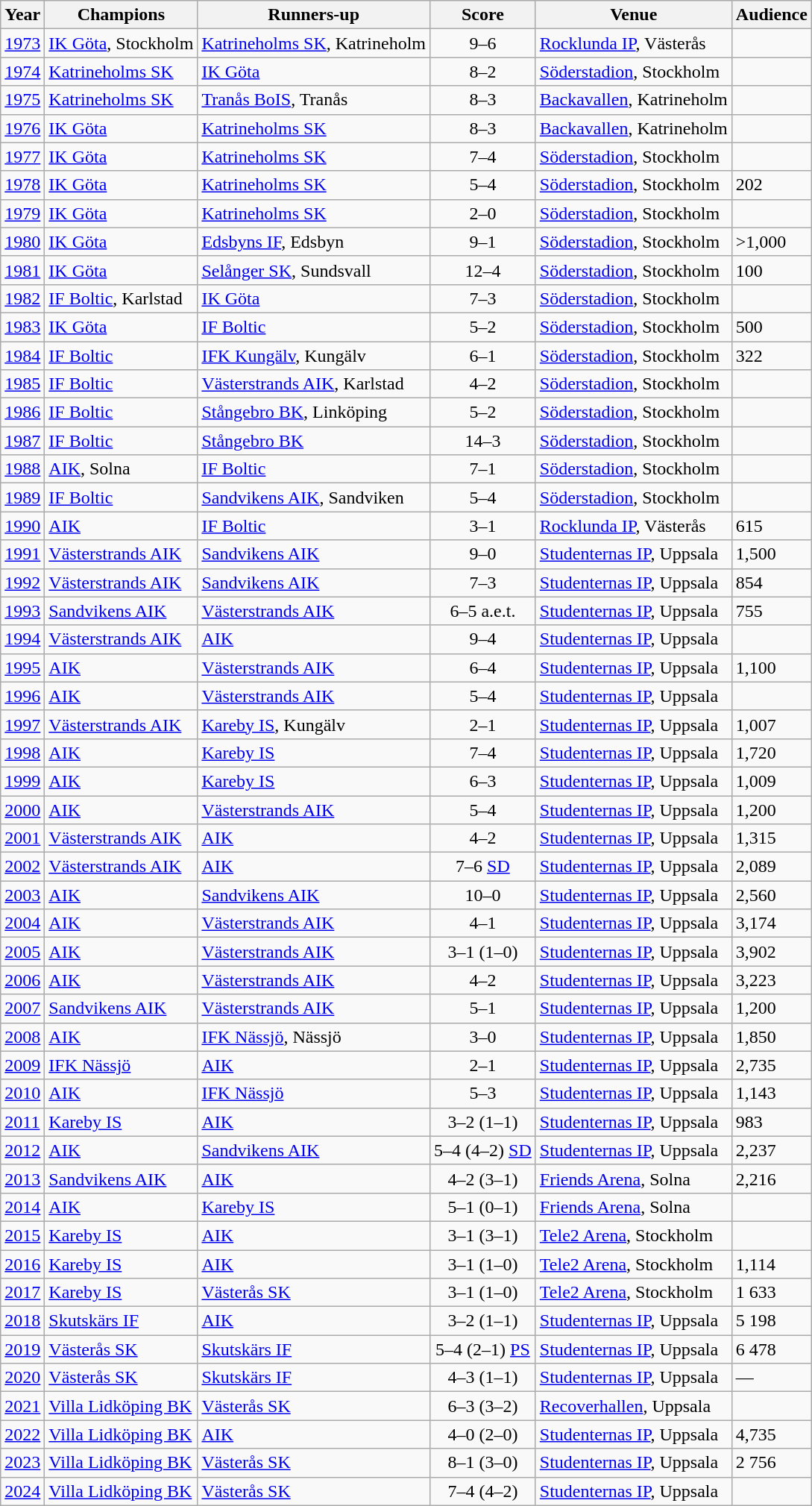<table class="wikitable sortable" style="text-align:left;">
<tr>
<th>Year</th>
<th>Champions</th>
<th>Runners-up</th>
<th>Score</th>
<th>Venue</th>
<th>Audience</th>
</tr>
<tr ---- valign="top">
<td><a href='#'>1973</a></td>
<td><a href='#'>IK Göta</a>, Stockholm</td>
<td><a href='#'>Katrineholms SK</a>, Katrineholm</td>
<td align="center">9–6</td>
<td><a href='#'>Rocklunda IP</a>, Västerås</td>
<td></td>
</tr>
<tr ---- valign="top">
<td><a href='#'>1974</a></td>
<td><a href='#'>Katrineholms SK</a></td>
<td><a href='#'>IK Göta</a></td>
<td align="center">8–2</td>
<td><a href='#'>Söderstadion</a>, Stockholm</td>
<td></td>
</tr>
<tr ---- valign="top">
<td><a href='#'>1975</a></td>
<td><a href='#'>Katrineholms SK</a></td>
<td><a href='#'>Tranås BoIS</a>, Tranås</td>
<td align="center">8–3</td>
<td><a href='#'>Backavallen</a>, Katrineholm</td>
<td></td>
</tr>
<tr ---- valign="top">
<td><a href='#'>1976</a></td>
<td><a href='#'>IK Göta</a></td>
<td><a href='#'>Katrineholms SK</a></td>
<td align="center">8–3</td>
<td><a href='#'>Backavallen</a>, Katrineholm</td>
<td></td>
</tr>
<tr ---- valign="top">
<td><a href='#'>1977</a></td>
<td><a href='#'>IK Göta</a></td>
<td><a href='#'>Katrineholms SK</a></td>
<td align="center">7–4</td>
<td><a href='#'>Söderstadion</a>, Stockholm</td>
<td></td>
</tr>
<tr ---- valign="top">
<td><a href='#'>1978</a></td>
<td><a href='#'>IK Göta</a></td>
<td><a href='#'>Katrineholms SK</a></td>
<td align="center">5–4</td>
<td><a href='#'>Söderstadion</a>, Stockholm</td>
<td>202</td>
</tr>
<tr ---- valign="top">
<td><a href='#'>1979</a></td>
<td><a href='#'>IK Göta</a></td>
<td><a href='#'>Katrineholms SK</a></td>
<td align="center">2–0</td>
<td><a href='#'>Söderstadion</a>, Stockholm</td>
<td></td>
</tr>
<tr ---- valign="top">
<td><a href='#'>1980</a></td>
<td><a href='#'>IK Göta</a></td>
<td><a href='#'>Edsbyns IF</a>, Edsbyn</td>
<td align="center">9–1</td>
<td><a href='#'>Söderstadion</a>, Stockholm</td>
<td>>1,000</td>
</tr>
<tr ---- valign="top">
<td><a href='#'>1981</a></td>
<td><a href='#'>IK Göta</a></td>
<td><a href='#'>Selånger SK</a>, Sundsvall</td>
<td align="center">12–4</td>
<td><a href='#'>Söderstadion</a>, Stockholm</td>
<td>100</td>
</tr>
<tr ---- valign="top">
<td><a href='#'>1982</a></td>
<td><a href='#'>IF Boltic</a>, Karlstad</td>
<td><a href='#'>IK Göta</a></td>
<td align="center">7–3</td>
<td><a href='#'>Söderstadion</a>, Stockholm</td>
<td></td>
</tr>
<tr ---- valign="top">
<td><a href='#'>1983</a></td>
<td><a href='#'>IK Göta</a></td>
<td><a href='#'>IF Boltic</a></td>
<td align="center">5–2</td>
<td><a href='#'>Söderstadion</a>, Stockholm</td>
<td>500</td>
</tr>
<tr ---- valign="top">
<td><a href='#'>1984</a></td>
<td><a href='#'>IF Boltic</a></td>
<td><a href='#'>IFK Kungälv</a>, Kungälv</td>
<td align="center">6–1</td>
<td><a href='#'>Söderstadion</a>, Stockholm</td>
<td>322</td>
</tr>
<tr ---- valign="top">
<td><a href='#'>1985</a></td>
<td><a href='#'>IF Boltic</a></td>
<td><a href='#'>Västerstrands AIK</a>, Karlstad</td>
<td align="center">4–2</td>
<td><a href='#'>Söderstadion</a>, Stockholm</td>
<td></td>
</tr>
<tr ---- valign="top">
<td><a href='#'>1986</a></td>
<td><a href='#'>IF Boltic</a></td>
<td><a href='#'>Stångebro BK</a>, Linköping</td>
<td align="center">5–2</td>
<td><a href='#'>Söderstadion</a>, Stockholm</td>
<td></td>
</tr>
<tr ---- valign="top">
<td><a href='#'>1987</a></td>
<td><a href='#'>IF Boltic</a></td>
<td><a href='#'>Stångebro BK</a></td>
<td align="center">14–3</td>
<td><a href='#'>Söderstadion</a>, Stockholm</td>
<td></td>
</tr>
<tr ---- valign="top">
<td><a href='#'>1988</a></td>
<td><a href='#'>AIK</a>, Solna</td>
<td><a href='#'>IF Boltic</a></td>
<td align="center">7–1</td>
<td><a href='#'>Söderstadion</a>, Stockholm</td>
<td></td>
</tr>
<tr ---- valign="top">
<td><a href='#'>1989</a></td>
<td><a href='#'>IF Boltic</a></td>
<td><a href='#'>Sandvikens AIK</a>, Sandviken</td>
<td align="center">5–4</td>
<td><a href='#'>Söderstadion</a>, Stockholm</td>
<td></td>
</tr>
<tr ---- valign="top">
<td><a href='#'>1990</a></td>
<td><a href='#'>AIK</a></td>
<td><a href='#'>IF Boltic</a></td>
<td align="center">3–1</td>
<td><a href='#'>Rocklunda IP</a>, Västerås</td>
<td>615</td>
</tr>
<tr ---- valign="top">
<td><a href='#'>1991</a></td>
<td><a href='#'>Västerstrands AIK</a></td>
<td><a href='#'>Sandvikens AIK</a></td>
<td align="center">9–0</td>
<td><a href='#'>Studenternas IP</a>, Uppsala</td>
<td>1,500</td>
</tr>
<tr ---- valign="top">
<td><a href='#'>1992</a></td>
<td><a href='#'>Västerstrands AIK</a></td>
<td><a href='#'>Sandvikens AIK</a></td>
<td align="center">7–3</td>
<td><a href='#'>Studenternas IP</a>, Uppsala</td>
<td>854</td>
</tr>
<tr ---- valign="top">
<td><a href='#'>1993</a></td>
<td><a href='#'>Sandvikens AIK</a></td>
<td><a href='#'>Västerstrands AIK</a></td>
<td align="center">6–5 a.e.t.</td>
<td><a href='#'>Studenternas IP</a>, Uppsala</td>
<td>755</td>
</tr>
<tr ---- valign="top">
<td><a href='#'>1994</a></td>
<td><a href='#'>Västerstrands AIK</a></td>
<td><a href='#'>AIK</a></td>
<td align="center">9–4</td>
<td><a href='#'>Studenternas IP</a>, Uppsala</td>
<td></td>
</tr>
<tr ---- valign="top">
<td><a href='#'>1995</a></td>
<td><a href='#'>AIK</a></td>
<td><a href='#'>Västerstrands AIK</a></td>
<td align="center">6–4</td>
<td><a href='#'>Studenternas IP</a>, Uppsala</td>
<td>1,100</td>
</tr>
<tr ---- valign="top">
<td><a href='#'>1996</a></td>
<td><a href='#'>AIK</a></td>
<td><a href='#'>Västerstrands AIK</a></td>
<td align="center">5–4</td>
<td><a href='#'>Studenternas IP</a>, Uppsala</td>
<td></td>
</tr>
<tr ---- valign="top">
<td><a href='#'>1997</a></td>
<td><a href='#'>Västerstrands AIK</a></td>
<td><a href='#'>Kareby IS</a>, Kungälv</td>
<td align="center">2–1</td>
<td><a href='#'>Studenternas IP</a>, Uppsala</td>
<td>1,007</td>
</tr>
<tr ---- valign="top">
<td><a href='#'>1998</a></td>
<td><a href='#'>AIK</a></td>
<td><a href='#'>Kareby IS</a></td>
<td align="center">7–4</td>
<td><a href='#'>Studenternas IP</a>, Uppsala</td>
<td>1,720</td>
</tr>
<tr ---- valign="top">
<td><a href='#'>1999</a></td>
<td><a href='#'>AIK</a></td>
<td><a href='#'>Kareby IS</a></td>
<td align="center">6–3</td>
<td><a href='#'>Studenternas IP</a>, Uppsala</td>
<td>1,009</td>
</tr>
<tr ---- valign="top">
<td><a href='#'>2000</a></td>
<td><a href='#'>AIK</a></td>
<td><a href='#'>Västerstrands AIK</a></td>
<td align="center">5–4</td>
<td><a href='#'>Studenternas IP</a>, Uppsala</td>
<td>1,200</td>
</tr>
<tr ---- valign="top">
<td><a href='#'>2001</a></td>
<td><a href='#'>Västerstrands AIK</a></td>
<td><a href='#'>AIK</a></td>
<td align="center">4–2</td>
<td><a href='#'>Studenternas IP</a>, Uppsala</td>
<td>1,315</td>
</tr>
<tr ---- valign="top">
<td><a href='#'>2002</a></td>
<td><a href='#'>Västerstrands AIK</a></td>
<td><a href='#'>AIK</a></td>
<td align="center">7–6 <a href='#'>SD</a></td>
<td><a href='#'>Studenternas IP</a>, Uppsala</td>
<td>2,089</td>
</tr>
<tr ---- valign="top">
<td><a href='#'>2003</a></td>
<td><a href='#'>AIK</a></td>
<td><a href='#'>Sandvikens AIK</a></td>
<td align="center">10–0</td>
<td><a href='#'>Studenternas IP</a>, Uppsala</td>
<td>2,560</td>
</tr>
<tr ---- valign="top">
<td><a href='#'>2004</a></td>
<td><a href='#'>AIK</a></td>
<td><a href='#'>Västerstrands AIK</a></td>
<td align="center">4–1</td>
<td><a href='#'>Studenternas IP</a>, Uppsala</td>
<td>3,174</td>
</tr>
<tr ---- valign="top">
<td><a href='#'>2005</a></td>
<td><a href='#'>AIK</a></td>
<td><a href='#'>Västerstrands AIK</a></td>
<td align="center">3–1 (1–0)</td>
<td><a href='#'>Studenternas IP</a>, Uppsala</td>
<td>3,902</td>
</tr>
<tr ---- valign="top">
<td><a href='#'>2006</a></td>
<td><a href='#'>AIK</a></td>
<td><a href='#'>Västerstrands AIK</a></td>
<td align="center">4–2</td>
<td><a href='#'>Studenternas IP</a>, Uppsala</td>
<td>3,223</td>
</tr>
<tr ---- valign="top">
<td><a href='#'>2007</a></td>
<td><a href='#'>Sandvikens AIK</a></td>
<td><a href='#'>Västerstrands AIK</a></td>
<td align="center">5–1</td>
<td><a href='#'>Studenternas IP</a>, Uppsala</td>
<td>1,200</td>
</tr>
<tr ---- valign="top">
<td><a href='#'>2008</a></td>
<td><a href='#'>AIK</a></td>
<td><a href='#'>IFK Nässjö</a>, Nässjö</td>
<td align="center">3–0</td>
<td><a href='#'>Studenternas IP</a>, Uppsala</td>
<td>1,850</td>
</tr>
<tr ---- valign="top">
<td><a href='#'>2009</a></td>
<td><a href='#'>IFK Nässjö</a></td>
<td><a href='#'>AIK</a></td>
<td align="center">2–1</td>
<td><a href='#'>Studenternas IP</a>, Uppsala</td>
<td>2,735</td>
</tr>
<tr ---- valign="top">
<td><a href='#'>2010</a></td>
<td><a href='#'>AIK</a></td>
<td><a href='#'>IFK Nässjö</a></td>
<td align="center">5–3</td>
<td><a href='#'>Studenternas IP</a>, Uppsala</td>
<td>1,143</td>
</tr>
<tr ---- valign="top">
<td><a href='#'>2011</a></td>
<td><a href='#'>Kareby IS</a></td>
<td><a href='#'>AIK</a></td>
<td align="center">3–2 (1–1)</td>
<td><a href='#'>Studenternas IP</a>, Uppsala</td>
<td>983</td>
</tr>
<tr ---- valign="top">
<td><a href='#'>2012</a></td>
<td><a href='#'>AIK</a></td>
<td><a href='#'>Sandvikens AIK</a></td>
<td align="center">5–4 (4–2) <a href='#'>SD</a></td>
<td><a href='#'>Studenternas IP</a>, Uppsala</td>
<td>2,237</td>
</tr>
<tr ---- valign="top">
<td><a href='#'>2013</a></td>
<td><a href='#'>Sandvikens AIK</a></td>
<td><a href='#'>AIK</a></td>
<td align="center">4–2 (3–1)</td>
<td><a href='#'>Friends Arena</a>, Solna</td>
<td>2,216</td>
</tr>
<tr ---- valign="top">
<td><a href='#'>2014</a></td>
<td><a href='#'>AIK</a></td>
<td><a href='#'>Kareby IS</a></td>
<td align="center">5–1 (0–1)</td>
<td><a href='#'>Friends Arena</a>, Solna</td>
<td></td>
</tr>
<tr ---- valign="top">
<td><a href='#'>2015</a></td>
<td><a href='#'>Kareby IS</a></td>
<td><a href='#'>AIK</a></td>
<td align="center">3–1 (3–1)</td>
<td><a href='#'>Tele2 Arena</a>, Stockholm</td>
<td></td>
</tr>
<tr ---- valign="top">
<td><a href='#'>2016</a></td>
<td><a href='#'>Kareby IS</a></td>
<td><a href='#'>AIK</a></td>
<td align="center">3–1 (1–0)</td>
<td><a href='#'>Tele2 Arena</a>, Stockholm</td>
<td>1,114</td>
</tr>
<tr ---- valign="top">
<td><a href='#'>2017</a></td>
<td><a href='#'>Kareby IS</a></td>
<td><a href='#'>Västerås SK</a></td>
<td align="center">3–1 (1–0)</td>
<td><a href='#'>Tele2 Arena</a>, Stockholm</td>
<td>1 633</td>
</tr>
<tr ---- valign="top">
<td><a href='#'>2018</a></td>
<td><a href='#'>Skutskärs IF</a></td>
<td><a href='#'>AIK</a></td>
<td align="center">3–2 (1–1)</td>
<td><a href='#'>Studenternas IP</a>, Uppsala</td>
<td>5 198</td>
</tr>
<tr ---- valign="top">
<td><a href='#'>2019</a></td>
<td><a href='#'>Västerås SK</a></td>
<td><a href='#'>Skutskärs IF</a></td>
<td align="center">5–4 (2–1) <a href='#'>PS</a></td>
<td><a href='#'>Studenternas IP</a>, Uppsala</td>
<td>6 478</td>
</tr>
<tr ---- valign="top">
<td><a href='#'>2020</a></td>
<td><a href='#'>Västerås SK</a></td>
<td><a href='#'>Skutskärs IF</a></td>
<td align="center">4–3 (1–1)</td>
<td><a href='#'>Studenternas IP</a>, Uppsala</td>
<td>—</td>
</tr>
<tr ---- valign="top">
<td><a href='#'>2021</a></td>
<td><a href='#'>Villa Lidköping BK</a></td>
<td><a href='#'>Västerås SK</a></td>
<td align="center">6–3 (3–2)</td>
<td><a href='#'>Recoverhallen</a>, Uppsala</td>
<td></td>
</tr>
<tr>
<td><a href='#'>2022</a></td>
<td><a href='#'>Villa Lidköping BK</a></td>
<td><a href='#'>AIK</a></td>
<td align=center>4–0 (2–0)</td>
<td><a href='#'>Studenternas IP</a>, Uppsala</td>
<td>4,735</td>
</tr>
<tr>
<td><a href='#'>2023</a></td>
<td><a href='#'>Villa Lidköping BK</a></td>
<td><a href='#'>Västerås SK</a></td>
<td align=center>8–1 (3–0)</td>
<td><a href='#'>Studenternas IP</a>, Uppsala</td>
<td>2 756</td>
</tr>
<tr>
<td><a href='#'>2024</a></td>
<td><a href='#'>Villa Lidköping BK</a></td>
<td><a href='#'>Västerås SK</a></td>
<td align=center>7–4 (4–2)</td>
<td><a href='#'>Studenternas IP</a>, Uppsala</td>
<td></td>
</tr>
</table>
